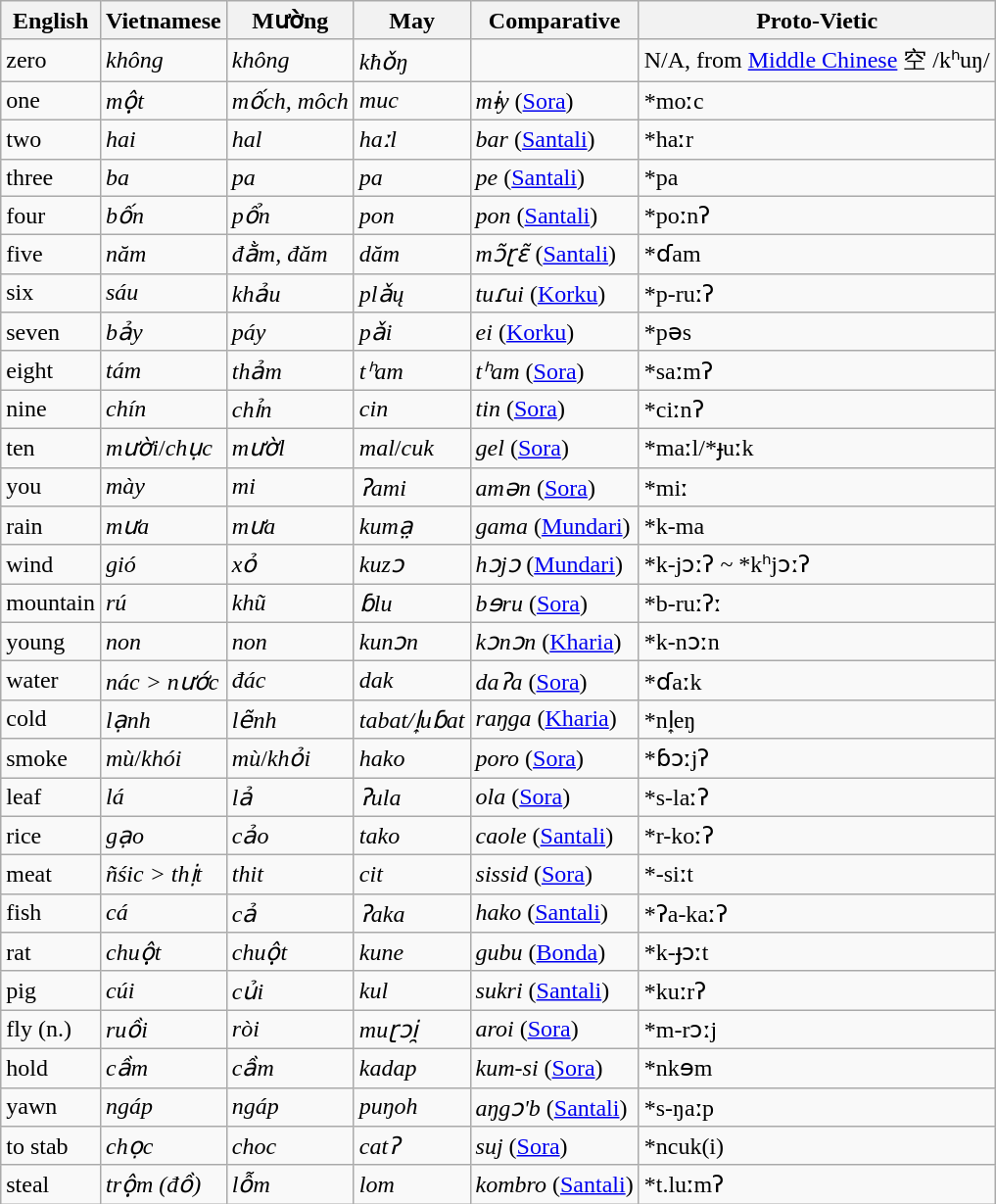<table class="wikitable">
<tr>
<th>English</th>
<th>Vietnamese</th>
<th>Mường</th>
<th>May</th>
<th>Comparative</th>
<th>Proto-Vietic</th>
</tr>
<tr>
<td>zero</td>
<td><em>không</em></td>
<td><em>không</em></td>
<td><em>kħǒŋ</em></td>
<td></td>
<td>N/A, from <a href='#'>Middle Chinese</a> 空 /kʰuŋ/</td>
</tr>
<tr>
<td>one</td>
<td><em>một</em></td>
<td><em>mốch, môch</em></td>
<td><em>muc</em></td>
<td><em>mɨy</em> (<a href='#'>Sora</a>)</td>
<td>*moːc</td>
</tr>
<tr>
<td>two</td>
<td><em>hai</em></td>
<td><em>hal</em></td>
<td><em>haːl</em></td>
<td><em>bar</em> (<a href='#'>Santali</a>)</td>
<td>*haːr</td>
</tr>
<tr>
<td>three</td>
<td><em>ba</em></td>
<td><em>pa</em></td>
<td><em>pa</em></td>
<td><em>pe</em> (<a href='#'>Santali</a>)</td>
<td>*pa</td>
</tr>
<tr>
<td>four</td>
<td><em>bốn</em></td>
<td><em>pổn</em></td>
<td><em>pon</em></td>
<td><em>pon</em> (<a href='#'>Santali</a>)</td>
<td>*poːnʔ</td>
</tr>
<tr>
<td>five</td>
<td><em>năm</em></td>
<td><em>đằm, đăm</em></td>
<td><em>dăm</em></td>
<td><em>mɔ̃ɽɛ̃</em> (<a href='#'>Santali</a>)</td>
<td>*ɗam</td>
</tr>
<tr>
<td>six</td>
<td><em>sáu</em></td>
<td><em>khảu</em></td>
<td><em>plǎų</em></td>
<td><em>tuɾui</em> (<a href='#'>Korku</a>)</td>
<td>*p-ruːʔ</td>
</tr>
<tr>
<td>seven</td>
<td><em>bảy</em></td>
<td><em>páy</em></td>
<td><em>pǎi</em></td>
<td><em>ei</em> (<a href='#'>Korku</a>)</td>
<td>*pəs</td>
</tr>
<tr>
<td>eight</td>
<td><em>tám</em></td>
<td><em>thảm</em></td>
<td><em>tʰam</em></td>
<td><em>tʰam</em> (<a href='#'>Sora</a>)</td>
<td>*saːmʔ</td>
</tr>
<tr>
<td>nine</td>
<td><em>chín</em></td>
<td><em>chỉn</em></td>
<td><em>cin</em></td>
<td><em>tin</em> (<a href='#'>Sora</a>)</td>
<td>*ciːnʔ</td>
</tr>
<tr>
<td>ten</td>
<td><em>mười</em>/<em>chục</em></td>
<td><em>mườl</em></td>
<td><em>mal</em>/<em>cuk</em></td>
<td><em>gel</em> (<a href='#'>Sora</a>)</td>
<td>*maːl/*ɟuːk</td>
</tr>
<tr>
<td>you</td>
<td><em>mày</em></td>
<td><em>mi</em></td>
<td><em>ʔami</em></td>
<td><em>amən</em> (<a href='#'>Sora</a>)</td>
<td>*miː</td>
</tr>
<tr>
<td>rain</td>
<td><em>mưa</em></td>
<td><em>mưa</em></td>
<td><em>kuma̤</em></td>
<td><em>gama</em> (<a href='#'>Mundari</a>)</td>
<td>*k-ma</td>
</tr>
<tr>
<td>wind</td>
<td><em>gió</em></td>
<td><em>xỏ</em></td>
<td><em>kuzɔ</em></td>
<td><em>hɔjɔ</em> (<a href='#'>Mundari</a>)</td>
<td>*k-jɔːʔ ~ *kʰjɔːʔ</td>
</tr>
<tr>
<td>mountain</td>
<td><em>rú</em></td>
<td><em>khũ</em></td>
<td><em>ɓlu</em></td>
<td><em>bɘru</em> (<a href='#'>Sora</a>)</td>
<td>*b-ruːʔː</td>
</tr>
<tr>
<td>young</td>
<td><em>non</em></td>
<td><em>non</em></td>
<td><em>kunɔn</em></td>
<td><em>kɔnɔn</em> (<a href='#'>Kharia</a>)</td>
<td>*k-nɔːn</td>
</tr>
<tr>
<td>water</td>
<td><em>nác > nước</em></td>
<td><em>đác</em></td>
<td><em>dak</em></td>
<td><em>daʔa</em> (<a href='#'>Sora</a>)</td>
<td>*ɗaːk</td>
</tr>
<tr>
<td>cold</td>
<td><em>lạnh</em></td>
<td><em>lẽnh</em></td>
<td><em>tabat/l͎uɓat </em></td>
<td><em>raŋga</em> (<a href='#'>Kharia</a>)</td>
<td>*nl͎eŋ</td>
</tr>
<tr>
<td>smoke</td>
<td><em>mù</em>/<em>khói</em></td>
<td><em>mù</em>/<em>khỏi</em></td>
<td><em>hako</em></td>
<td><em>poro</em> (<a href='#'>Sora</a>)</td>
<td>*ɓɔːjʔ</td>
</tr>
<tr>
<td>leaf</td>
<td><em>lá</em></td>
<td><em>lả</em></td>
<td><em>ʔula</em></td>
<td><em>ola</em> (<a href='#'>Sora</a>)</td>
<td>*s-laːʔ</td>
</tr>
<tr>
<td>rice</td>
<td><em>gạo</em></td>
<td><em>cảo</em></td>
<td><em>tako</em></td>
<td><em>caole</em> (<a href='#'>Santali</a>)</td>
<td>*r-koːʔ</td>
</tr>
<tr>
<td>meat</td>
<td><em>ñśic > thịt</em></td>
<td><em>thit</em></td>
<td><em>cit</em></td>
<td><em>sissid</em> (<a href='#'>Sora</a>)</td>
<td>*-siːt</td>
</tr>
<tr>
<td>fish</td>
<td><em>cá</em></td>
<td><em>cả</em></td>
<td><em>ʔaka</em></td>
<td><em>hako</em> (<a href='#'>Santali</a>)</td>
<td>*ʔa-kaːʔ</td>
</tr>
<tr>
<td>rat</td>
<td><em>chuột</em></td>
<td><em>chuột</em></td>
<td><em>kune</em></td>
<td><em>gubu</em> (<a href='#'>Bonda</a>)</td>
<td>*k-ɟɔːt</td>
</tr>
<tr>
<td>pig</td>
<td><em>cúi</em></td>
<td><em>củi</em></td>
<td><em>kul</em></td>
<td><em>sukri</em> (<a href='#'>Santali</a>)</td>
<td>*kuːrʔ</td>
</tr>
<tr>
<td>fly (n.)</td>
<td><em>ruồi</em></td>
<td><em>ròi</em></td>
<td><em>muɽɔi̯</em></td>
<td><em>aroi</em> (<a href='#'>Sora</a>)</td>
<td>*m-rɔːj</td>
</tr>
<tr>
<td>hold</td>
<td><em>cầm</em></td>
<td><em>cầm</em></td>
<td><em>kadap</em></td>
<td><em>kum-si</em> (<a href='#'>Sora</a>)</td>
<td>*nkɘm</td>
</tr>
<tr>
<td>yawn</td>
<td><em>ngáp</em></td>
<td><em>ngáp</em></td>
<td><em>puŋoh</em></td>
<td><em>aŋgɔ'b</em> (<a href='#'>Santali</a>)</td>
<td>*s-ŋaːp</td>
</tr>
<tr>
<td>to stab</td>
<td><em>chọc</em></td>
<td><em>choc</em></td>
<td><em>catʔ</em></td>
<td><em>suj</em> (<a href='#'>Sora</a>)</td>
<td>*ncuk(i)</td>
</tr>
<tr>
<td>steal</td>
<td><em>trộm (đồ)</em></td>
<td><em>lỗm</em></td>
<td><em>lom</em></td>
<td><em>kombro</em> (<a href='#'>Santali</a>)</td>
<td>*t.luːmʔ</td>
</tr>
</table>
